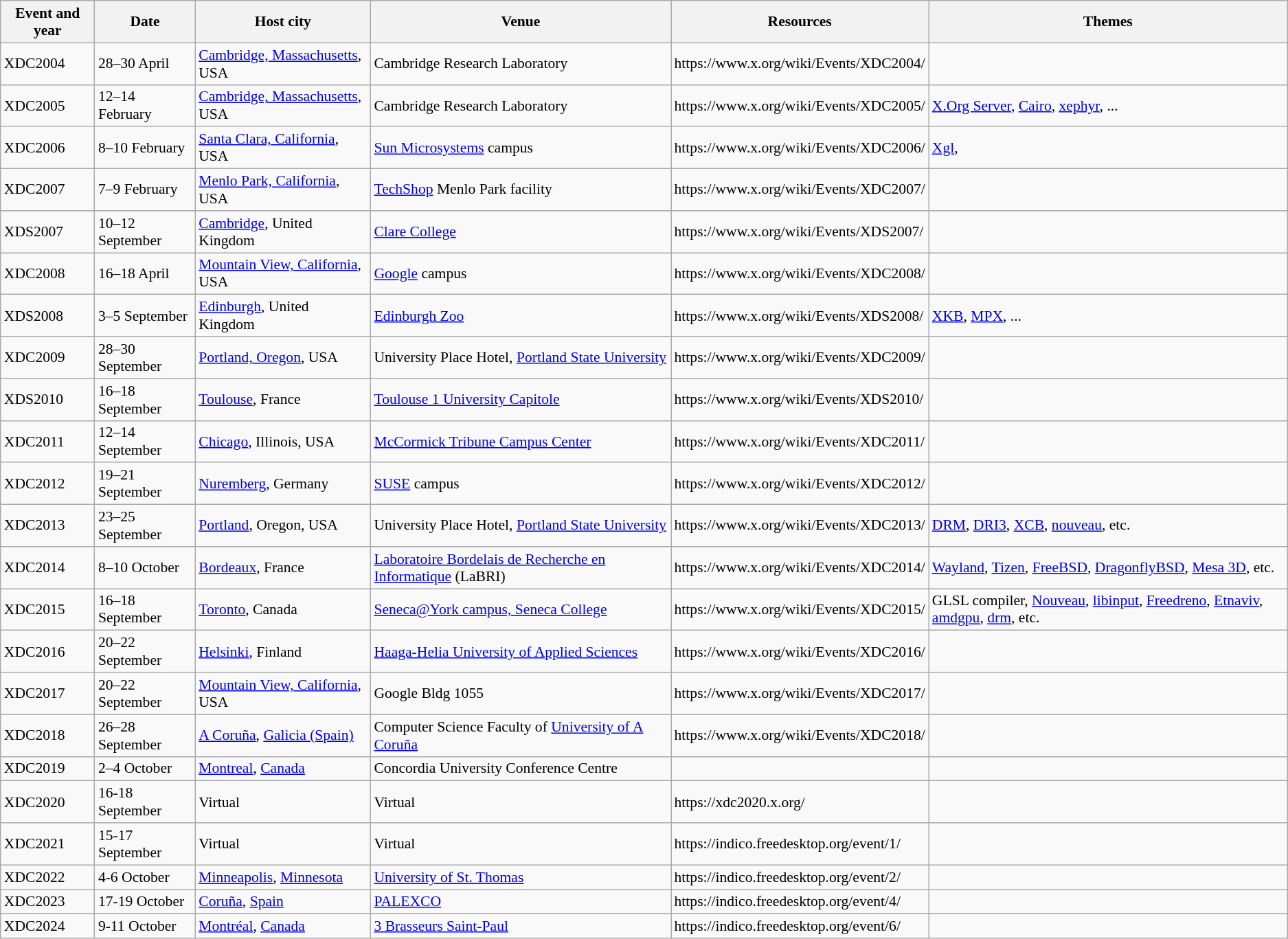<table class="wikitable" style="font-size:90%;">
<tr>
<th>Event and year</th>
<th>Date</th>
<th>Host city</th>
<th>Venue</th>
<th>Resources</th>
<th>Themes</th>
</tr>
<tr>
<td>XDC2004</td>
<td>28–30 April</td>
<td><a href='#'>Cambridge, Massachusetts</a>, USA</td>
<td>Cambridge Research Laboratory</td>
<td>https://www.x.org/wiki/Events/XDC2004/</td>
<td></td>
</tr>
<tr>
<td>XDC2005</td>
<td>12–14 February</td>
<td><a href='#'>Cambridge, Massachusetts</a>, USA</td>
<td>Cambridge Research Laboratory</td>
<td>https://www.x.org/wiki/Events/XDC2005/</td>
<td><a href='#'>X.Org Server</a>, <a href='#'>Cairo</a>, <a href='#'>xephyr</a>, ...</td>
</tr>
<tr>
<td>XDC2006</td>
<td>8–10 February</td>
<td><a href='#'>Santa Clara, California</a>, USA</td>
<td><a href='#'>Sun Microsystems</a> campus</td>
<td>https://www.x.org/wiki/Events/XDC2006/</td>
<td><a href='#'>Xgl</a>,</td>
</tr>
<tr>
<td>XDC2007</td>
<td>7–9 February</td>
<td><a href='#'>Menlo Park, California</a>, USA</td>
<td><a href='#'>TechShop</a> Menlo Park facility</td>
<td>https://www.x.org/wiki/Events/XDC2007/</td>
<td></td>
</tr>
<tr>
<td>XDS2007</td>
<td>10–12 September</td>
<td><a href='#'>Cambridge</a>, United Kingdom</td>
<td><a href='#'>Clare College</a></td>
<td>https://www.x.org/wiki/Events/XDS2007/</td>
<td></td>
</tr>
<tr>
<td>XDC2008</td>
<td>16–18 April</td>
<td><a href='#'>Mountain View, California</a>, USA</td>
<td><a href='#'>Google</a> campus</td>
<td>https://www.x.org/wiki/Events/XDC2008/</td>
<td></td>
</tr>
<tr>
<td>XDS2008</td>
<td>3–5 September</td>
<td><a href='#'>Edinburgh</a>, United Kingdom</td>
<td><a href='#'>Edinburgh Zoo</a></td>
<td>https://www.x.org/wiki/Events/XDS2008/</td>
<td><a href='#'>XKB</a>, <a href='#'>MPX</a>, ...</td>
</tr>
<tr>
<td>XDC2009</td>
<td>28–30 September</td>
<td><a href='#'>Portland, Oregon</a>, USA</td>
<td>University Place Hotel, <a href='#'>Portland State University</a></td>
<td>https://www.x.org/wiki/Events/XDC2009/</td>
<td></td>
</tr>
<tr>
<td>XDS2010</td>
<td>16–18 September</td>
<td><a href='#'>Toulouse</a>, France</td>
<td><a href='#'>Toulouse 1 University Capitole</a></td>
<td>https://www.x.org/wiki/Events/XDS2010/</td>
<td></td>
</tr>
<tr>
<td>XDC2011</td>
<td>12–14 September</td>
<td><a href='#'>Chicago</a>, Illinois, USA</td>
<td><a href='#'>McCormick Tribune Campus Center</a></td>
<td>https://www.x.org/wiki/Events/XDC2011/</td>
<td></td>
</tr>
<tr>
<td>XDC2012</td>
<td>19–21 September</td>
<td><a href='#'>Nuremberg</a>, Germany</td>
<td><a href='#'>SUSE</a> campus</td>
<td>https://www.x.org/wiki/Events/XDC2012/</td>
<td></td>
</tr>
<tr>
<td>XDC2013</td>
<td>23–25 September</td>
<td><a href='#'>Portland</a>, Oregon, USA</td>
<td>University Place Hotel, <a href='#'>Portland State University</a></td>
<td>https://www.x.org/wiki/Events/XDC2013/</td>
<td><a href='#'>DRM</a>, <a href='#'>DRI3</a>, <a href='#'>XCB</a>, <a href='#'>nouveau</a>, etc.</td>
</tr>
<tr>
<td>XDC2014</td>
<td>8–10 October</td>
<td><a href='#'>Bordeaux</a>, France</td>
<td><a href='#'>Laboratoire Bordelais de Recherche en Informatique</a> (LaBRI)</td>
<td>https://www.x.org/wiki/Events/XDC2014/</td>
<td><a href='#'>Wayland</a>, <a href='#'>Tizen</a>, <a href='#'>FreeBSD</a>, <a href='#'>DragonflyBSD</a>, <a href='#'>Mesa 3D</a>, etc.</td>
</tr>
<tr>
<td>XDC2015</td>
<td>16–18 September</td>
<td><a href='#'>Toronto</a>, Canada</td>
<td><a href='#'>Seneca@York campus, Seneca College</a></td>
<td>https://www.x.org/wiki/Events/XDC2015/</td>
<td>GLSL compiler, <a href='#'>Nouveau</a>, <a href='#'>libinput</a>, <a href='#'>Freedreno</a>, <a href='#'>Etnaviv</a>, <a href='#'>amdgpu</a>, <a href='#'>drm</a>, etc.</td>
</tr>
<tr>
<td>XDC2016</td>
<td>20–22 September</td>
<td><a href='#'>Helsinki</a>, Finland</td>
<td><a href='#'>Haaga-Helia University of Applied Sciences</a></td>
<td>https://www.x.org/wiki/Events/XDC2016/</td>
<td></td>
</tr>
<tr>
<td>XDC2017</td>
<td>20–22 September</td>
<td><a href='#'>Mountain View, California</a>, USA</td>
<td>Google Bldg 1055</td>
<td>https://www.x.org/wiki/Events/XDC2017/</td>
<td></td>
</tr>
<tr>
<td>XDC2018</td>
<td>26–28 September</td>
<td><a href='#'>A Coruña</a>, <a href='#'>Galicia (Spain)</a></td>
<td>Computer Science Faculty of <a href='#'>University of A Coruña</a></td>
<td>https://www.x.org/wiki/Events/XDC2018/</td>
<td></td>
</tr>
<tr>
<td>XDC2019</td>
<td>2–4 October</td>
<td><a href='#'>Montreal</a>, <a href='#'>Canada</a></td>
<td>Concordia University Conference Centre</td>
<td></td>
<td></td>
</tr>
<tr>
<td>XDC2020</td>
<td>16-18 September</td>
<td>Virtual</td>
<td>Virtual</td>
<td>https://xdc2020.x.org/ </td>
<td></td>
</tr>
<tr>
<td>XDC2021</td>
<td>15-17 September</td>
<td>Virtual</td>
<td>Virtual</td>
<td>https://indico.freedesktop.org/event/1/</td>
<td></td>
</tr>
<tr>
<td>XDC2022</td>
<td>4-6 October</td>
<td><a href='#'>Minneapolis</a>, <a href='#'>Minnesota</a></td>
<td><a href='#'>University of St. Thomas</a></td>
<td>https://indico.freedesktop.org/event/2/</td>
<td></td>
</tr>
<tr>
<td>XDC2023</td>
<td>17-19 October</td>
<td><a href='#'>Coruña</a>, <a href='#'>Spain</a></td>
<td><a href='#'>PALEXCO</a></td>
<td>https://indico.freedesktop.org/event/4/</td>
<td></td>
</tr>
<tr>
<td>XDC2024</td>
<td>9-11 October</td>
<td><a href='#'>Montréal</a>, <a href='#'>Canada</a></td>
<td><a href='#'>3 Brasseurs Saint-Paul</a></td>
<td>https://indico.freedesktop.org/event/6/</td>
<td></td>
</tr>
</table>
